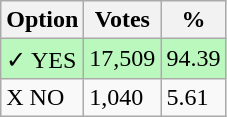<table class="wikitable">
<tr>
<th>Option</th>
<th>Votes</th>
<th>%</th>
</tr>
<tr>
<td style=background:#bbf8be>✓ YES</td>
<td style=background:#bbf8be>17,509</td>
<td style=background:#bbf8be>94.39</td>
</tr>
<tr>
<td>X NO</td>
<td>1,040</td>
<td>5.61</td>
</tr>
</table>
